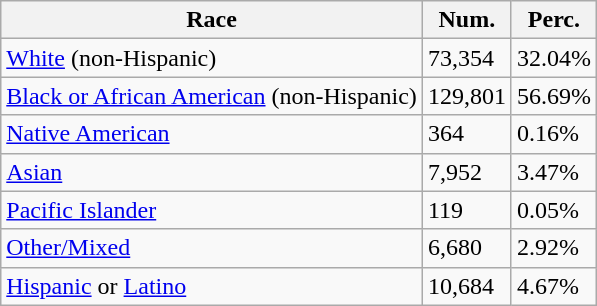<table class="wikitable">
<tr>
<th>Race</th>
<th>Num.</th>
<th>Perc.</th>
</tr>
<tr>
<td><a href='#'>White</a> (non-Hispanic)</td>
<td>73,354</td>
<td>32.04%</td>
</tr>
<tr>
<td><a href='#'>Black or African American</a> (non-Hispanic)</td>
<td>129,801</td>
<td>56.69%</td>
</tr>
<tr>
<td><a href='#'>Native American</a></td>
<td>364</td>
<td>0.16%</td>
</tr>
<tr>
<td><a href='#'>Asian</a></td>
<td>7,952</td>
<td>3.47%</td>
</tr>
<tr>
<td><a href='#'>Pacific Islander</a></td>
<td>119</td>
<td>0.05%</td>
</tr>
<tr>
<td><a href='#'>Other/Mixed</a></td>
<td>6,680</td>
<td>2.92%</td>
</tr>
<tr>
<td><a href='#'>Hispanic</a> or <a href='#'>Latino</a></td>
<td>10,684</td>
<td>4.67%</td>
</tr>
</table>
